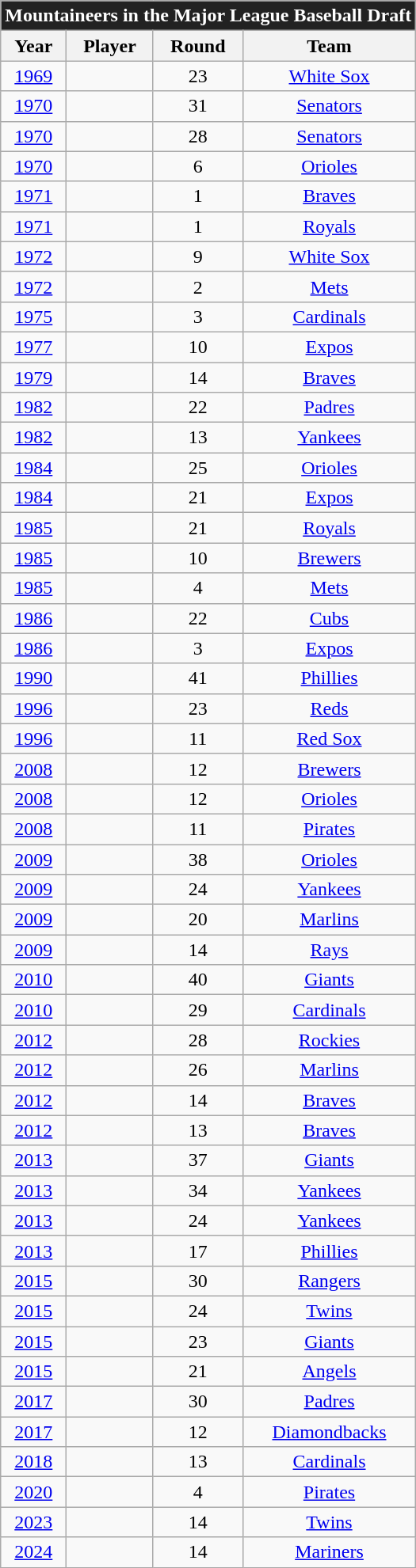<table class="wikitable sortable collapsible collapsed" style="text-align:center">
<tr>
<th colspan=4 style="background:#222222; color:white">Mountaineers in the Major League Baseball Draft</th>
</tr>
<tr>
<th>Year</th>
<th>Player</th>
<th>Round</th>
<th>Team</th>
</tr>
<tr>
<td><a href='#'>1969</a></td>
<td></td>
<td>23</td>
<td><a href='#'>White Sox</a></td>
</tr>
<tr>
<td><a href='#'>1970</a></td>
<td></td>
<td>31</td>
<td><a href='#'>Senators</a></td>
</tr>
<tr>
<td><a href='#'>1970</a></td>
<td></td>
<td>28</td>
<td><a href='#'>Senators</a></td>
</tr>
<tr>
<td><a href='#'>1970</a></td>
<td></td>
<td>6</td>
<td><a href='#'>Orioles</a></td>
</tr>
<tr>
<td><a href='#'>1971</a></td>
<td></td>
<td>1</td>
<td><a href='#'>Braves</a></td>
</tr>
<tr>
<td><a href='#'>1971</a></td>
<td></td>
<td>1</td>
<td><a href='#'>Royals</a></td>
</tr>
<tr>
<td><a href='#'>1972</a></td>
<td></td>
<td>9</td>
<td><a href='#'>White Sox</a></td>
</tr>
<tr>
<td><a href='#'>1972</a></td>
<td></td>
<td>2</td>
<td><a href='#'>Mets</a></td>
</tr>
<tr>
<td><a href='#'>1975</a></td>
<td></td>
<td>3</td>
<td><a href='#'>Cardinals</a></td>
</tr>
<tr>
<td><a href='#'>1977</a></td>
<td></td>
<td>10</td>
<td><a href='#'>Expos</a></td>
</tr>
<tr>
<td><a href='#'>1979</a></td>
<td></td>
<td>14</td>
<td><a href='#'>Braves</a></td>
</tr>
<tr>
<td><a href='#'>1982</a></td>
<td></td>
<td>22</td>
<td><a href='#'>Padres</a></td>
</tr>
<tr>
<td><a href='#'>1982</a></td>
<td></td>
<td>13</td>
<td><a href='#'>Yankees</a></td>
</tr>
<tr>
<td><a href='#'>1984</a></td>
<td></td>
<td>25</td>
<td><a href='#'>Orioles</a></td>
</tr>
<tr>
<td><a href='#'>1984</a></td>
<td></td>
<td>21</td>
<td><a href='#'>Expos</a></td>
</tr>
<tr>
<td><a href='#'>1985</a></td>
<td></td>
<td>21</td>
<td><a href='#'>Royals</a></td>
</tr>
<tr>
<td><a href='#'>1985</a></td>
<td></td>
<td>10</td>
<td><a href='#'>Brewers</a></td>
</tr>
<tr>
<td><a href='#'>1985</a></td>
<td></td>
<td>4</td>
<td><a href='#'>Mets</a></td>
</tr>
<tr>
<td><a href='#'>1986</a></td>
<td></td>
<td>22</td>
<td><a href='#'>Cubs</a></td>
</tr>
<tr>
<td><a href='#'>1986</a></td>
<td></td>
<td>3</td>
<td><a href='#'>Expos</a></td>
</tr>
<tr>
<td><a href='#'>1990</a></td>
<td></td>
<td>41</td>
<td><a href='#'>Phillies</a></td>
</tr>
<tr>
<td><a href='#'>1996</a></td>
<td></td>
<td>23</td>
<td><a href='#'>Reds</a></td>
</tr>
<tr>
<td><a href='#'>1996</a></td>
<td></td>
<td>11</td>
<td><a href='#'>Red Sox</a></td>
</tr>
<tr>
<td><a href='#'>2008</a></td>
<td></td>
<td>12</td>
<td><a href='#'>Brewers</a></td>
</tr>
<tr>
<td><a href='#'>2008</a></td>
<td></td>
<td>12</td>
<td><a href='#'>Orioles</a></td>
</tr>
<tr>
<td><a href='#'>2008</a></td>
<td></td>
<td>11</td>
<td><a href='#'>Pirates</a></td>
</tr>
<tr>
<td><a href='#'>2009</a></td>
<td></td>
<td>38</td>
<td><a href='#'>Orioles</a></td>
</tr>
<tr>
<td><a href='#'>2009</a></td>
<td></td>
<td>24</td>
<td><a href='#'>Yankees</a></td>
</tr>
<tr>
<td><a href='#'>2009</a></td>
<td></td>
<td>20</td>
<td><a href='#'>Marlins</a></td>
</tr>
<tr>
<td><a href='#'>2009</a></td>
<td></td>
<td>14</td>
<td><a href='#'>Rays</a></td>
</tr>
<tr>
<td><a href='#'>2010</a></td>
<td></td>
<td>40</td>
<td><a href='#'>Giants</a></td>
</tr>
<tr>
<td><a href='#'>2010</a></td>
<td></td>
<td>29</td>
<td><a href='#'>Cardinals</a></td>
</tr>
<tr>
<td><a href='#'>2012</a></td>
<td></td>
<td>28</td>
<td><a href='#'>Rockies</a></td>
</tr>
<tr>
<td><a href='#'>2012</a></td>
<td></td>
<td>26</td>
<td><a href='#'>Marlins</a></td>
</tr>
<tr>
<td><a href='#'>2012</a></td>
<td></td>
<td>14</td>
<td><a href='#'>Braves</a></td>
</tr>
<tr>
<td><a href='#'>2012</a></td>
<td></td>
<td>13</td>
<td><a href='#'>Braves</a></td>
</tr>
<tr>
<td><a href='#'>2013</a></td>
<td></td>
<td>37</td>
<td><a href='#'>Giants</a></td>
</tr>
<tr>
<td><a href='#'>2013</a></td>
<td></td>
<td>34</td>
<td><a href='#'>Yankees</a></td>
</tr>
<tr>
<td><a href='#'>2013</a></td>
<td></td>
<td>24</td>
<td><a href='#'>Yankees</a></td>
</tr>
<tr>
<td><a href='#'>2013</a></td>
<td></td>
<td>17</td>
<td><a href='#'>Phillies</a></td>
</tr>
<tr>
<td><a href='#'>2015</a></td>
<td></td>
<td>30</td>
<td><a href='#'>Rangers</a></td>
</tr>
<tr>
<td><a href='#'>2015</a></td>
<td></td>
<td>24</td>
<td><a href='#'>Twins</a></td>
</tr>
<tr>
<td><a href='#'>2015</a></td>
<td></td>
<td>23</td>
<td><a href='#'>Giants</a></td>
</tr>
<tr>
<td><a href='#'>2015</a></td>
<td></td>
<td>21</td>
<td><a href='#'>Angels</a></td>
</tr>
<tr>
<td><a href='#'>2017</a></td>
<td></td>
<td>30</td>
<td><a href='#'>Padres</a></td>
</tr>
<tr>
<td><a href='#'>2017</a></td>
<td></td>
<td>12</td>
<td><a href='#'>Diamondbacks</a></td>
</tr>
<tr>
<td><a href='#'>2018</a></td>
<td></td>
<td>13</td>
<td><a href='#'>Cardinals</a></td>
</tr>
<tr>
<td><a href='#'>2020</a></td>
<td></td>
<td>4</td>
<td><a href='#'>Pirates</a></td>
</tr>
<tr>
<td><a href='#'>2023</a></td>
<td></td>
<td>14</td>
<td><a href='#'>Twins</a></td>
</tr>
<tr>
<td><a href='#'>2024</a></td>
<td></td>
<td>14</td>
<td><a href='#'>Mariners</a></td>
</tr>
</table>
